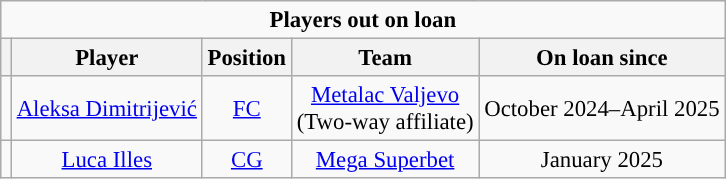<table class="wikitable sortable" style="font-size: 95%; text-align:center;">
<tr>
<td colspan=6><strong>Players out on loan</strong></td>
</tr>
<tr>
<th></th>
<th>Player</th>
<th>Position</th>
<th>Team</th>
<th>On loan since</th>
</tr>
<tr>
<td></td>
<td><a href='#'>Aleksa Dimitrijević</a></td>
<td><a href='#'>FC</a></td>
<td> <a href='#'>Metalac Valjevo</a><br>(Two-way affiliate)</td>
<td>October 2024–April 2025</td>
</tr>
<tr>
<td></td>
<td><a href='#'>Luca Illes</a></td>
<td><a href='#'>CG</a></td>
<td> <a href='#'>Mega Superbet</a></td>
<td>January 2025</td>
</tr>
</table>
